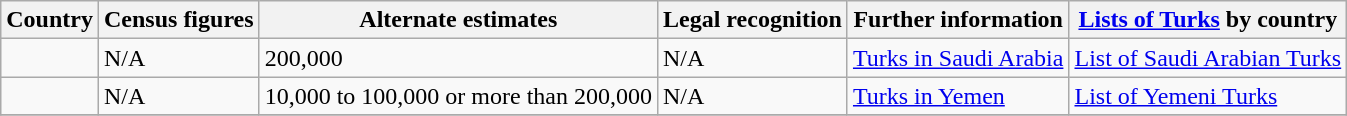<table class="wikitable sortable">
<tr>
<th>Country</th>
<th>Census figures</th>
<th>Alternate estimates</th>
<th>Legal recognition</th>
<th>Further information</th>
<th><a href='#'>Lists of Turks</a> by country</th>
</tr>
<tr>
<td></td>
<td>N/A</td>
<td>200,000</td>
<td>N/A</td>
<td><a href='#'>Turks in Saudi Arabia</a></td>
<td><a href='#'>List of Saudi Arabian Turks</a></td>
</tr>
<tr>
<td></td>
<td>N/A</td>
<td>10,000 to 100,000 or more than 200,000</td>
<td>N/A</td>
<td><a href='#'>Turks in Yemen</a></td>
<td><a href='#'>List of Yemeni Turks</a></td>
</tr>
<tr>
</tr>
</table>
